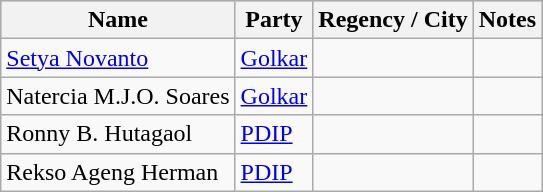<table class="wikitable sortable" style="font-size: 100%;">
<tr bgcolor="#cccccc">
<th>Name</th>
<th>Party</th>
<th>Regency / City</th>
<th>Notes</th>
</tr>
<tr>
<td><a href='#'>Setya Novanto</a></td>
<td><a href='#'>Golkar</a></td>
<td></td>
<td></td>
</tr>
<tr>
<td>Natercia M.J.O. Soares</td>
<td><a href='#'>Golkar</a></td>
<td></td>
<td></td>
</tr>
<tr>
<td>Ronny B. Hutagaol</td>
<td><a href='#'>PDIP</a></td>
<td></td>
<td></td>
</tr>
<tr>
<td>Rekso Ageng Herman</td>
<td><a href='#'>PDIP</a></td>
<td></td>
<td></td>
</tr>
</table>
